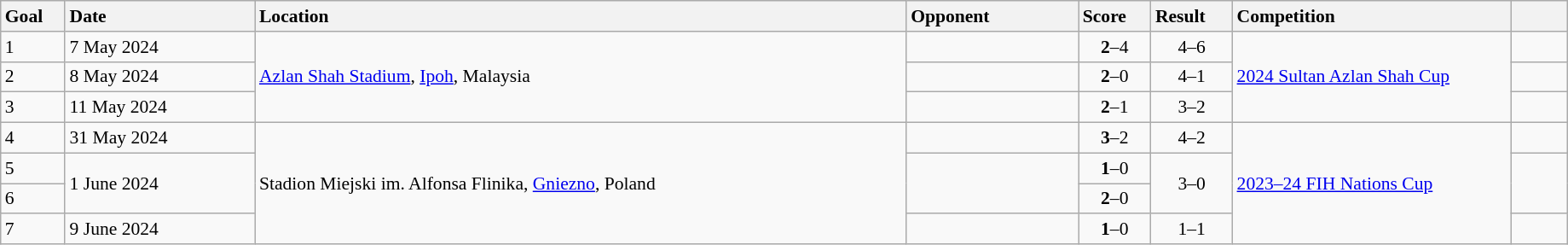<table class="wikitable sortable" style="font-size:90%" width=97%>
<tr>
<th style="width: 25px; text-align: left">Goal</th>
<th style="width: 100px; text-align: left">Date</th>
<th style="width: 360px; text-align: left">Location</th>
<th style="width: 90px; text-align: left">Opponent</th>
<th style="width: 30px; text-align: left">Score</th>
<th style="width: 30px; text-align: left">Result</th>
<th style="width: 150px; text-align: left">Competition</th>
<th style="width: 25px; text-align: left"></th>
</tr>
<tr>
<td>1</td>
<td>7 May 2024</td>
<td rowspan=3><a href='#'>Azlan Shah Stadium</a>, <a href='#'>Ipoh</a>, Malaysia</td>
<td></td>
<td align="center"><strong>2</strong>–4</td>
<td align="center">4–6</td>
<td rowspan=3><a href='#'>2024 Sultan Azlan Shah Cup</a></td>
<td></td>
</tr>
<tr>
<td>2</td>
<td>8 May 2024</td>
<td></td>
<td align="center"><strong>2</strong>–0</td>
<td align="center">4–1</td>
<td></td>
</tr>
<tr>
<td>3</td>
<td>11 May 2024</td>
<td></td>
<td align="center"><strong>2</strong>–1</td>
<td align="center">3–2</td>
<td></td>
</tr>
<tr>
<td>4</td>
<td>31 May 2024</td>
<td rowspan=4>Stadion Miejski im. Alfonsa Flinika, <a href='#'>Gniezno</a>, Poland</td>
<td></td>
<td align="center"><strong>3</strong>–2</td>
<td align="center">4–2</td>
<td rowspan=4><a href='#'>2023–24 FIH Nations Cup</a></td>
<td></td>
</tr>
<tr>
<td>5</td>
<td rowspan=2>1 June 2024</td>
<td rowspan=2></td>
<td align="center"><strong>1</strong>–0</td>
<td rowspan=2; align="center">3–0</td>
<td rowspan=2></td>
</tr>
<tr>
<td>6</td>
<td align="center"><strong>2</strong>–0</td>
</tr>
<tr>
<td>7</td>
<td>9 June 2024</td>
<td></td>
<td align="center"><strong>1</strong>–0</td>
<td align="center">1–1</td>
<td></td>
</tr>
</table>
